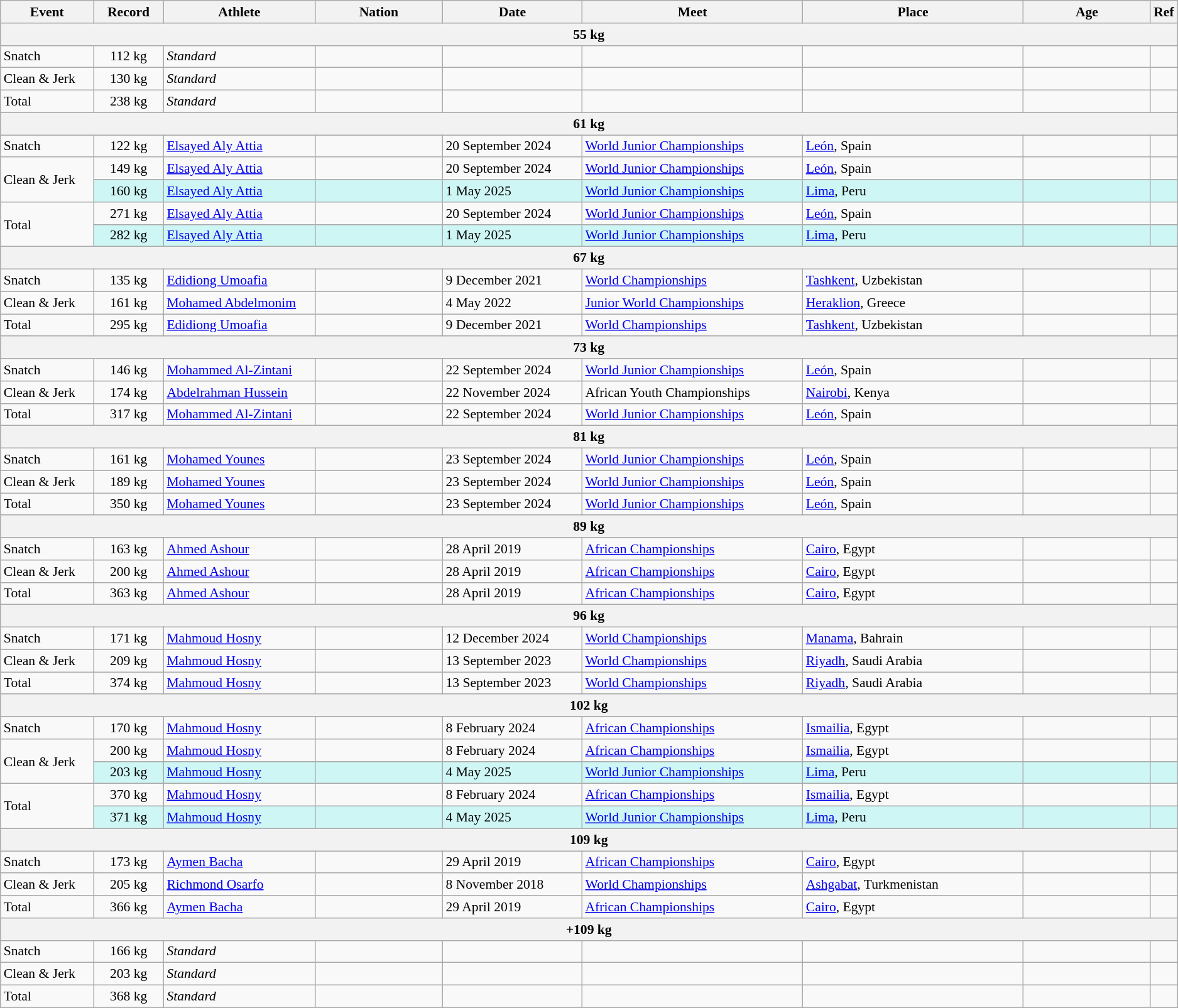<table class="wikitable" style="font-size:90%;">
<tr>
<th width="8%">Event</th>
<th width="6%">Record</th>
<th width="13%">Athlete</th>
<th width="11%">Nation</th>
<th width="12%">Date</th>
<th width="19%">Meet</th>
<th width="19%">Place</th>
<th width="11%">Age</th>
<th>Ref</th>
</tr>
<tr bgcolor="#DDDDDD">
<th colspan=9>55 kg</th>
</tr>
<tr>
<td>Snatch</td>
<td align=center>112 kg</td>
<td><em>Standard</em></td>
<td></td>
<td></td>
<td></td>
<td></td>
<td></td>
<td></td>
</tr>
<tr>
<td>Clean & Jerk</td>
<td align=center>130 kg</td>
<td><em>Standard</em></td>
<td></td>
<td></td>
<td></td>
<td></td>
<td></td>
<td></td>
</tr>
<tr>
<td>Total</td>
<td align=center>238 kg</td>
<td><em>Standard</em></td>
<td></td>
<td></td>
<td></td>
<td></td>
<td></td>
<td></td>
</tr>
<tr bgcolor="#DDDDDD">
<th colspan=9>61 kg</th>
</tr>
<tr>
<td>Snatch</td>
<td align=center>122 kg</td>
<td><a href='#'>Elsayed Aly Attia</a></td>
<td></td>
<td>20 September 2024</td>
<td><a href='#'>World Junior Championships</a></td>
<td><a href='#'>León</a>, Spain</td>
<td></td>
<td></td>
</tr>
<tr>
<td rowspan=2>Clean & Jerk</td>
<td align=center>149 kg</td>
<td><a href='#'>Elsayed Aly Attia</a></td>
<td></td>
<td>20 September 2024</td>
<td><a href='#'>World Junior Championships</a></td>
<td><a href='#'>León</a>, Spain</td>
<td></td>
<td></td>
</tr>
<tr bgcolor=#CEF6F5>
<td align=center>160 kg</td>
<td><a href='#'>Elsayed Aly Attia</a></td>
<td></td>
<td>1 May 2025</td>
<td><a href='#'>World Junior Championships</a></td>
<td><a href='#'>Lima</a>, Peru</td>
<td></td>
<td></td>
</tr>
<tr>
<td rowspan=2>Total</td>
<td align=center>271 kg</td>
<td><a href='#'>Elsayed Aly Attia</a></td>
<td></td>
<td>20 September 2024</td>
<td><a href='#'>World Junior Championships</a></td>
<td><a href='#'>León</a>, Spain</td>
<td></td>
<td></td>
</tr>
<tr bgcolor=#CEF6F5>
<td align=center>282 kg</td>
<td><a href='#'>Elsayed Aly Attia</a></td>
<td></td>
<td>1 May 2025</td>
<td><a href='#'>World Junior Championships</a></td>
<td><a href='#'>Lima</a>, Peru</td>
<td></td>
<td></td>
</tr>
<tr bgcolor="#DDDDDD">
<th colspan=9>67 kg</th>
</tr>
<tr>
<td>Snatch</td>
<td align=center>135 kg</td>
<td><a href='#'>Edidiong Umoafia</a></td>
<td></td>
<td>9 December 2021</td>
<td><a href='#'>World Championships</a></td>
<td><a href='#'>Tashkent</a>, Uzbekistan</td>
<td></td>
<td></td>
</tr>
<tr>
<td>Clean & Jerk</td>
<td align=center>161 kg</td>
<td><a href='#'>Mohamed Abdelmonim</a></td>
<td></td>
<td>4 May 2022</td>
<td><a href='#'>Junior World Championships</a></td>
<td><a href='#'>Heraklion</a>, Greece</td>
<td></td>
<td></td>
</tr>
<tr>
<td>Total</td>
<td align=center>295 kg</td>
<td><a href='#'>Edidiong Umoafia</a></td>
<td></td>
<td>9 December 2021</td>
<td><a href='#'>World Championships</a></td>
<td><a href='#'>Tashkent</a>, Uzbekistan</td>
<td></td>
<td></td>
</tr>
<tr bgcolor="#DDDDDD">
<th colspan=9>73 kg</th>
</tr>
<tr>
<td>Snatch</td>
<td align=center>146 kg</td>
<td><a href='#'>Mohammed Al-Zintani</a></td>
<td></td>
<td>22 September 2024</td>
<td><a href='#'>World Junior Championships</a></td>
<td><a href='#'>León</a>, Spain</td>
<td></td>
<td></td>
</tr>
<tr>
<td>Clean & Jerk</td>
<td align=center>174 kg</td>
<td><a href='#'>Abdelrahman Hussein</a></td>
<td></td>
<td>22 November 2024</td>
<td>African Youth Championships</td>
<td><a href='#'>Nairobi</a>, Kenya</td>
<td></td>
<td></td>
</tr>
<tr>
<td>Total</td>
<td align=center>317 kg</td>
<td><a href='#'>Mohammed Al-Zintani</a></td>
<td></td>
<td>22 September 2024</td>
<td><a href='#'>World Junior Championships</a></td>
<td><a href='#'>León</a>, Spain</td>
<td></td>
<td></td>
</tr>
<tr bgcolor="#DDDDDD">
<th colspan=9>81 kg</th>
</tr>
<tr>
<td>Snatch</td>
<td align=center>161 kg</td>
<td><a href='#'>Mohamed Younes</a></td>
<td></td>
<td>23 September 2024</td>
<td><a href='#'>World Junior Championships</a></td>
<td><a href='#'>León</a>, Spain</td>
<td></td>
<td></td>
</tr>
<tr>
<td>Clean & Jerk</td>
<td align=center>189 kg</td>
<td><a href='#'>Mohamed Younes</a></td>
<td></td>
<td>23 September 2024</td>
<td><a href='#'>World Junior Championships</a></td>
<td><a href='#'>León</a>, Spain</td>
<td></td>
<td></td>
</tr>
<tr>
<td>Total</td>
<td align=center>350 kg</td>
<td><a href='#'>Mohamed Younes</a></td>
<td></td>
<td>23 September 2024</td>
<td><a href='#'>World Junior Championships</a></td>
<td><a href='#'>León</a>, Spain</td>
<td></td>
<td></td>
</tr>
<tr bgcolor="#DDDDDD">
<th colspan=9>89 kg</th>
</tr>
<tr>
<td>Snatch</td>
<td align=center>163 kg</td>
<td><a href='#'>Ahmed Ashour</a></td>
<td></td>
<td>28 April 2019</td>
<td><a href='#'>African Championships</a></td>
<td><a href='#'>Cairo</a>, Egypt</td>
<td></td>
<td></td>
</tr>
<tr>
<td>Clean & Jerk</td>
<td align=center>200 kg</td>
<td><a href='#'>Ahmed Ashour</a></td>
<td></td>
<td>28 April 2019</td>
<td><a href='#'>African Championships</a></td>
<td><a href='#'>Cairo</a>, Egypt</td>
<td></td>
<td></td>
</tr>
<tr>
<td>Total</td>
<td align=center>363 kg</td>
<td><a href='#'>Ahmed Ashour</a></td>
<td></td>
<td>28 April 2019</td>
<td><a href='#'>African Championships</a></td>
<td><a href='#'>Cairo</a>, Egypt</td>
<td></td>
<td></td>
</tr>
<tr bgcolor="#DDDDDD">
<th colspan=9>96 kg</th>
</tr>
<tr>
<td>Snatch</td>
<td align=center>171 kg</td>
<td><a href='#'>Mahmoud Hosny</a></td>
<td></td>
<td>12 December 2024</td>
<td><a href='#'>World Championships</a></td>
<td><a href='#'>Manama</a>, Bahrain</td>
<td></td>
<td></td>
</tr>
<tr>
<td>Clean & Jerk</td>
<td align=center>209 kg</td>
<td><a href='#'>Mahmoud Hosny</a></td>
<td></td>
<td>13 September 2023</td>
<td><a href='#'>World Championships</a></td>
<td><a href='#'>Riyadh</a>, Saudi Arabia</td>
<td></td>
<td></td>
</tr>
<tr>
<td>Total</td>
<td align=center>374 kg</td>
<td><a href='#'>Mahmoud Hosny</a></td>
<td></td>
<td>13 September 2023</td>
<td><a href='#'>World Championships</a></td>
<td><a href='#'>Riyadh</a>, Saudi Arabia</td>
<td></td>
<td></td>
</tr>
<tr bgcolor="#DDDDDD">
<th colspan=9>102 kg</th>
</tr>
<tr>
<td>Snatch</td>
<td align=center>170 kg</td>
<td><a href='#'>Mahmoud Hosny</a></td>
<td></td>
<td>8 February 2024</td>
<td><a href='#'>African Championships</a></td>
<td><a href='#'>Ismailia</a>, Egypt</td>
<td></td>
<td></td>
</tr>
<tr>
<td rowspan=2>Clean & Jerk</td>
<td align=center>200 kg</td>
<td><a href='#'>Mahmoud Hosny</a></td>
<td></td>
<td>8 February 2024</td>
<td><a href='#'>African Championships</a></td>
<td><a href='#'>Ismailia</a>, Egypt</td>
<td></td>
<td></td>
</tr>
<tr bgcolor=#CEF6F5>
<td align=center>203 kg</td>
<td><a href='#'>Mahmoud Hosny</a></td>
<td></td>
<td>4 May 2025</td>
<td><a href='#'>World Junior Championships</a></td>
<td><a href='#'>Lima</a>, Peru</td>
<td></td>
<td></td>
</tr>
<tr>
<td rowspan=2>Total</td>
<td align=center>370 kg</td>
<td><a href='#'>Mahmoud Hosny</a></td>
<td></td>
<td>8 February 2024</td>
<td><a href='#'>African Championships</a></td>
<td><a href='#'>Ismailia</a>, Egypt</td>
<td></td>
<td></td>
</tr>
<tr bgcolor=#CEF6F5>
<td align=center>371 kg</td>
<td><a href='#'>Mahmoud Hosny</a></td>
<td></td>
<td>4 May 2025</td>
<td><a href='#'>World Junior Championships</a></td>
<td><a href='#'>Lima</a>, Peru</td>
<td></td>
<td></td>
</tr>
<tr bgcolor="#DDDDDD">
<th colspan=9>109 kg</th>
</tr>
<tr>
<td>Snatch</td>
<td align=center>173 kg</td>
<td><a href='#'>Aymen Bacha</a></td>
<td></td>
<td>29 April 2019</td>
<td><a href='#'>African Championships</a></td>
<td><a href='#'>Cairo</a>, Egypt</td>
<td></td>
<td></td>
</tr>
<tr>
<td>Clean & Jerk</td>
<td align=center>205 kg</td>
<td><a href='#'>Richmond Osarfo</a></td>
<td></td>
<td>8 November 2018</td>
<td><a href='#'>World Championships</a></td>
<td><a href='#'>Ashgabat</a>, Turkmenistan</td>
<td></td>
<td></td>
</tr>
<tr>
<td>Total</td>
<td align=center>366 kg</td>
<td><a href='#'>Aymen Bacha</a></td>
<td></td>
<td>29 April 2019</td>
<td><a href='#'>African Championships</a></td>
<td><a href='#'>Cairo</a>, Egypt</td>
<td></td>
<td></td>
</tr>
<tr bgcolor="#DDDDDD">
<th colspan=9>+109 kg</th>
</tr>
<tr>
<td>Snatch</td>
<td align=center>166 kg</td>
<td><em>Standard</em></td>
<td></td>
<td></td>
<td></td>
<td></td>
<td></td>
<td></td>
</tr>
<tr>
<td>Clean & Jerk</td>
<td align=center>203 kg</td>
<td><em>Standard</em></td>
<td></td>
<td></td>
<td></td>
<td></td>
<td></td>
<td></td>
</tr>
<tr>
<td>Total</td>
<td align=center>368 kg</td>
<td><em>Standard</em></td>
<td></td>
<td></td>
<td></td>
<td></td>
<td></td>
<td></td>
</tr>
</table>
